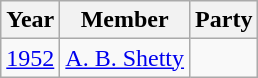<table class="wikitable">
<tr>
<th>Year</th>
<th>Member</th>
<th colspan="2">Party</th>
</tr>
<tr>
<td><a href='#'>1952</a></td>
<td><a href='#'>A. B. Shetty</a></td>
<td></td>
</tr>
</table>
